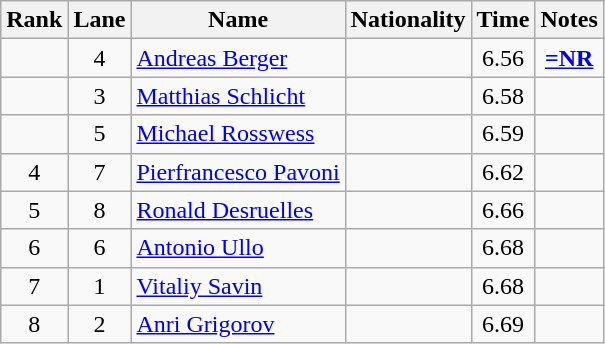<table class="wikitable sortable" style="text-align:center">
<tr>
<th>Rank</th>
<th>Lane</th>
<th>Name</th>
<th>Nationality</th>
<th>Time</th>
<th>Notes</th>
</tr>
<tr>
<td></td>
<td>4</td>
<td align="left"><a href='#'>Andreas Berger</a></td>
<td align=left></td>
<td>6.56</td>
<td><strong><a href='#'>=NR</a></strong></td>
</tr>
<tr>
<td></td>
<td>3</td>
<td align="left"><a href='#'>Matthias Schlicht</a></td>
<td align=left></td>
<td>6.58</td>
<td></td>
</tr>
<tr>
<td></td>
<td>5</td>
<td align="left"><a href='#'>Michael Rosswess</a></td>
<td align=left></td>
<td>6.59</td>
<td></td>
</tr>
<tr>
<td>4</td>
<td>7</td>
<td align="left"><a href='#'>Pierfrancesco Pavoni</a></td>
<td align=left></td>
<td>6.62</td>
<td></td>
</tr>
<tr>
<td>5</td>
<td>8</td>
<td align="left"><a href='#'>Ronald Desruelles</a></td>
<td align=left></td>
<td>6.66</td>
<td></td>
</tr>
<tr>
<td>6</td>
<td>6</td>
<td align="left"><a href='#'>Antonio Ullo</a></td>
<td align=left></td>
<td>6.68</td>
<td></td>
</tr>
<tr>
<td>7</td>
<td>1</td>
<td align="left"><a href='#'>Vitaliy Savin</a></td>
<td align=left></td>
<td>6.68</td>
<td></td>
</tr>
<tr>
<td>8</td>
<td>2</td>
<td align="left"><a href='#'>Anri Grigorov</a></td>
<td align=left></td>
<td>6.69</td>
<td></td>
</tr>
</table>
